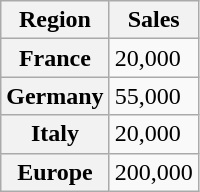<table class="wikitable sortable plainrowheaders">
<tr>
<th scope="col">Region</th>
<th scope="col">Sales</th>
</tr>
<tr>
<th scope="row">France</th>
<td>20,000</td>
</tr>
<tr>
<th scope="row">Germany</th>
<td>55,000</td>
</tr>
<tr>
<th scope="row">Italy</th>
<td>20,000</td>
</tr>
<tr>
<th scope="row">Europe</th>
<td>200,000</td>
</tr>
</table>
